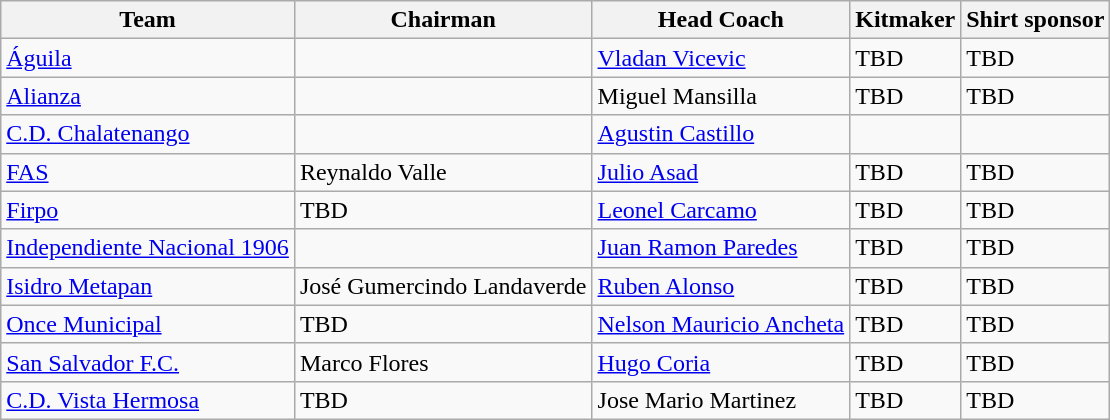<table class="wikitable sortable" style="text-align: left;">
<tr>
<th>Team</th>
<th>Chairman</th>
<th>Head Coach</th>
<th>Kitmaker</th>
<th>Shirt sponsor</th>
</tr>
<tr>
<td><a href='#'>Águila</a></td>
<td></td>
<td> <a href='#'>Vladan Vicevic</a></td>
<td>TBD</td>
<td>TBD</td>
</tr>
<tr>
<td><a href='#'>Alianza</a></td>
<td></td>
<td> Miguel Mansilla</td>
<td>TBD</td>
<td>TBD</td>
</tr>
<tr>
<td><a href='#'>C.D. Chalatenango</a></td>
<td></td>
<td> <a href='#'>Agustin Castillo</a></td>
<td></td>
<td></td>
</tr>
<tr>
<td><a href='#'>FAS</a></td>
<td> Reynaldo Valle</td>
<td> <a href='#'>Julio Asad</a></td>
<td>TBD</td>
<td>TBD</td>
</tr>
<tr>
<td><a href='#'>Firpo</a></td>
<td> TBD</td>
<td> <a href='#'>Leonel Carcamo</a></td>
<td>TBD</td>
<td>TBD</td>
</tr>
<tr>
<td><a href='#'>Independiente Nacional 1906</a></td>
<td></td>
<td> <a href='#'>Juan Ramon Paredes</a></td>
<td>TBD</td>
<td>TBD</td>
</tr>
<tr>
<td><a href='#'>Isidro Metapan</a></td>
<td> José Gumercindo Landaverde</td>
<td> <a href='#'>Ruben Alonso</a></td>
<td>TBD</td>
<td>TBD</td>
</tr>
<tr>
<td><a href='#'>Once Municipal</a></td>
<td> TBD</td>
<td> <a href='#'>Nelson Mauricio Ancheta</a></td>
<td>TBD</td>
<td>TBD</td>
</tr>
<tr>
<td><a href='#'>San Salvador F.C.</a></td>
<td> Marco Flores</td>
<td> <a href='#'>Hugo Coria</a></td>
<td>TBD</td>
<td>TBD</td>
</tr>
<tr>
<td><a href='#'>C.D. Vista Hermosa</a></td>
<td> TBD</td>
<td> Jose Mario Martinez</td>
<td>TBD</td>
<td>TBD</td>
</tr>
</table>
